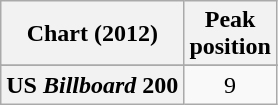<table class="wikitable sortable plainrowheaders" style="text-align:center">
<tr>
<th scope="col">Chart (2012)</th>
<th scope="col">Peak<br>position</th>
</tr>
<tr>
</tr>
<tr>
</tr>
<tr>
</tr>
<tr>
</tr>
<tr>
</tr>
<tr>
</tr>
<tr>
</tr>
<tr>
<th scope="row">US <em>Billboard</em> 200</th>
<td>9</td>
</tr>
</table>
